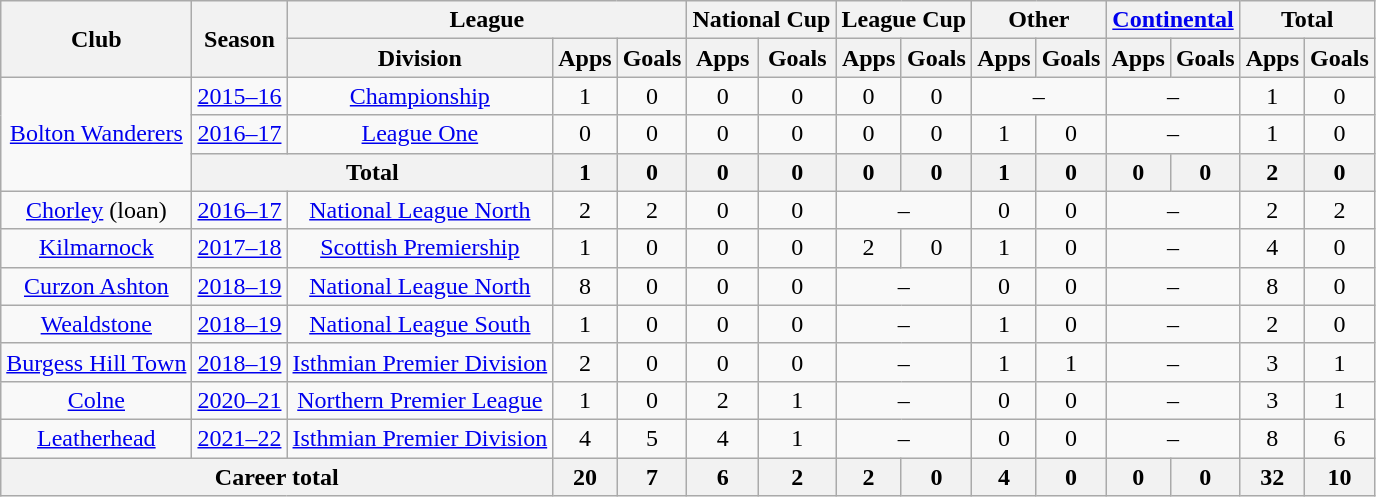<table class="wikitable" style="text-align: center">
<tr>
<th rowspan="2">Club</th>
<th rowspan="2">Season</th>
<th colspan="3">League</th>
<th colspan="2">National Cup</th>
<th colspan="2">League Cup</th>
<th colspan="2">Other</th>
<th colspan="2"><a href='#'>Continental</a></th>
<th colspan="2">Total</th>
</tr>
<tr>
<th>Division</th>
<th>Apps</th>
<th>Goals</th>
<th>Apps</th>
<th>Goals</th>
<th>Apps</th>
<th>Goals</th>
<th>Apps</th>
<th>Goals</th>
<th>Apps</th>
<th>Goals</th>
<th>Apps</th>
<th>Goals</th>
</tr>
<tr>
<td rowspan="3"><a href='#'>Bolton Wanderers</a></td>
<td><a href='#'>2015–16</a></td>
<td><a href='#'>Championship</a></td>
<td>1</td>
<td>0</td>
<td>0</td>
<td>0</td>
<td>0</td>
<td>0</td>
<td colspan="2">–</td>
<td colspan="2">–</td>
<td>1</td>
<td>0</td>
</tr>
<tr>
<td><a href='#'>2016–17</a></td>
<td><a href='#'>League One</a></td>
<td>0</td>
<td>0</td>
<td>0</td>
<td>0</td>
<td>0</td>
<td>0</td>
<td>1</td>
<td>0</td>
<td colspan="2">–</td>
<td>1</td>
<td>0</td>
</tr>
<tr>
<th colspan="2">Total</th>
<th>1</th>
<th>0</th>
<th>0</th>
<th>0</th>
<th>0</th>
<th>0</th>
<th>1</th>
<th>0</th>
<th>0</th>
<th>0</th>
<th>2</th>
<th>0</th>
</tr>
<tr>
<td><a href='#'>Chorley</a> (loan)</td>
<td><a href='#'>2016–17</a></td>
<td><a href='#'>National League North</a></td>
<td>2</td>
<td>2</td>
<td>0</td>
<td>0</td>
<td colspan="2">–</td>
<td>0</td>
<td>0</td>
<td colspan="2">–</td>
<td>2</td>
<td>2</td>
</tr>
<tr>
<td><a href='#'>Kilmarnock</a></td>
<td><a href='#'>2017–18</a></td>
<td><a href='#'>Scottish Premiership</a></td>
<td>1</td>
<td>0</td>
<td>0</td>
<td>0</td>
<td>2</td>
<td>0</td>
<td>1</td>
<td>0</td>
<td colspan="2">–</td>
<td>4</td>
<td>0</td>
</tr>
<tr>
<td><a href='#'>Curzon Ashton</a></td>
<td><a href='#'>2018–19</a></td>
<td><a href='#'>National League North</a></td>
<td>8</td>
<td>0</td>
<td>0</td>
<td>0</td>
<td colspan="2">–</td>
<td>0</td>
<td>0</td>
<td colspan="2">–</td>
<td>8</td>
<td>0</td>
</tr>
<tr>
<td><a href='#'>Wealdstone</a></td>
<td><a href='#'>2018–19</a></td>
<td><a href='#'>National League South</a></td>
<td>1</td>
<td>0</td>
<td>0</td>
<td>0</td>
<td colspan="2">–</td>
<td>1</td>
<td>0</td>
<td colspan="2">–</td>
<td>2</td>
<td>0</td>
</tr>
<tr>
<td><a href='#'>Burgess Hill Town</a></td>
<td><a href='#'>2018–19</a></td>
<td><a href='#'>Isthmian Premier Division</a></td>
<td>2</td>
<td>0</td>
<td>0</td>
<td>0</td>
<td colspan="2">–</td>
<td>1</td>
<td>1</td>
<td colspan="2">–</td>
<td>3</td>
<td>1</td>
</tr>
<tr>
<td><a href='#'>Colne</a></td>
<td><a href='#'>2020–21</a></td>
<td><a href='#'>Northern Premier League</a></td>
<td>1</td>
<td>0</td>
<td>2</td>
<td>1</td>
<td colspan="2">–</td>
<td>0</td>
<td>0</td>
<td colspan="2">–</td>
<td>3</td>
<td>1</td>
</tr>
<tr>
<td><a href='#'>Leatherhead</a></td>
<td><a href='#'>2021–22</a></td>
<td><a href='#'>Isthmian Premier Division</a></td>
<td>4</td>
<td>5</td>
<td>4</td>
<td>1</td>
<td colspan="2">–</td>
<td>0</td>
<td>0</td>
<td colspan="2">–</td>
<td>8</td>
<td>6</td>
</tr>
<tr>
<th colspan=3>Career total</th>
<th>20</th>
<th>7</th>
<th>6</th>
<th>2</th>
<th>2</th>
<th>0</th>
<th>4</th>
<th>0</th>
<th>0</th>
<th>0</th>
<th>32</th>
<th>10</th>
</tr>
</table>
